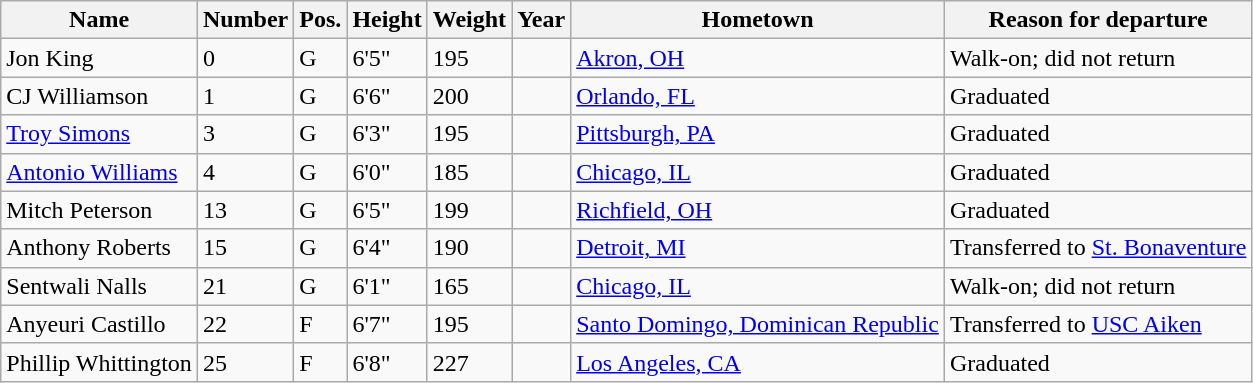<table class="wikitable sortable" border="1">
<tr>
<th>Name</th>
<th>Number</th>
<th>Pos.</th>
<th>Height</th>
<th>Weight</th>
<th>Year</th>
<th>Hometown</th>
<th class="unsortable">Reason for departure</th>
</tr>
<tr>
<td>Jon King</td>
<td>0</td>
<td>G</td>
<td>6'5"</td>
<td>195</td>
<td></td>
<td><a href='#'>Akron, OH</a></td>
<td>Walk-on; did not return</td>
</tr>
<tr>
<td>CJ Williamson</td>
<td>1</td>
<td>G</td>
<td>6'6"</td>
<td>200</td>
<td></td>
<td><a href='#'>Orlando, FL</a></td>
<td>Graduated</td>
</tr>
<tr>
<td><a href='#'>Troy Simons</a></td>
<td>3</td>
<td>G</td>
<td>6'3"</td>
<td>195</td>
<td></td>
<td><a href='#'>Pittsburgh, PA</a></td>
<td>Graduated</td>
</tr>
<tr>
<td><a href='#'>Antonio Williams</a></td>
<td>4</td>
<td>G</td>
<td>6'0"</td>
<td>185</td>
<td></td>
<td><a href='#'>Chicago, IL</a></td>
<td>Graduated</td>
</tr>
<tr>
<td>Mitch Peterson</td>
<td>13</td>
<td>G</td>
<td>6'5"</td>
<td>199</td>
<td></td>
<td><a href='#'>Richfield, OH</a></td>
<td>Graduated</td>
</tr>
<tr>
<td>Anthony Roberts</td>
<td>15</td>
<td>G</td>
<td>6'4"</td>
<td>190</td>
<td></td>
<td><a href='#'>Detroit, MI</a></td>
<td>Transferred to <a href='#'>St. Bonaventure</a></td>
</tr>
<tr>
<td>Sentwali Nalls</td>
<td>21</td>
<td>G</td>
<td>6'1"</td>
<td>165</td>
<td></td>
<td><a href='#'>Chicago, IL</a></td>
<td>Walk-on; did not return</td>
</tr>
<tr>
<td>Anyeuri Castillo</td>
<td>22</td>
<td>F</td>
<td>6'7"</td>
<td>195</td>
<td></td>
<td><a href='#'>Santo Domingo, Dominican Republic</a></td>
<td>Transferred to <a href='#'>USC Aiken</a></td>
</tr>
<tr>
<td>Phillip Whittington</td>
<td>25</td>
<td>F</td>
<td>6'8"</td>
<td>227</td>
<td></td>
<td><a href='#'>Los Angeles, CA</a></td>
<td>Graduated</td>
</tr>
</table>
